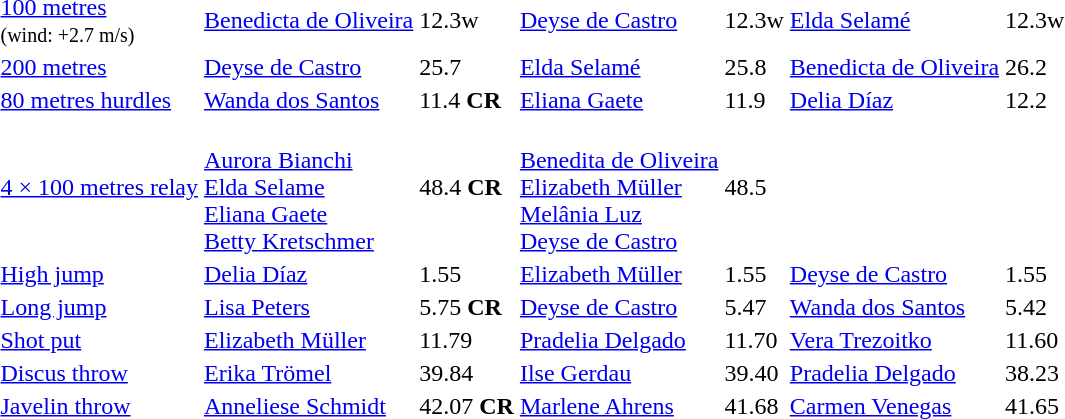<table>
<tr>
<td><a href='#'>100 metres</a><br><small>(wind: +2.7 m/s)</small></td>
<td><a href='#'>Benedicta de Oliveira</a><br> </td>
<td>12.3w</td>
<td><a href='#'>Deyse de Castro</a><br> </td>
<td>12.3w</td>
<td><a href='#'>Elda Selamé</a><br> </td>
<td>12.3w</td>
</tr>
<tr>
<td><a href='#'>200 metres</a></td>
<td><a href='#'>Deyse de Castro</a><br> </td>
<td>25.7</td>
<td><a href='#'>Elda Selamé</a><br> </td>
<td>25.8</td>
<td><a href='#'>Benedicta de Oliveira</a><br> </td>
<td>26.2</td>
</tr>
<tr>
<td><a href='#'>80 metres hurdles</a></td>
<td><a href='#'>Wanda dos Santos</a><br> </td>
<td>11.4 <strong>CR</strong></td>
<td><a href='#'>Eliana Gaete</a><br> </td>
<td>11.9</td>
<td><a href='#'>Delia Díaz</a><br> </td>
<td>12.2</td>
</tr>
<tr>
<td><a href='#'>4 × 100 metres relay</a></td>
<td><br><a href='#'>Aurora Bianchi</a><br><a href='#'>Elda Selame</a><br><a href='#'>Eliana Gaete</a><br><a href='#'>Betty Kretschmer</a></td>
<td>48.4 <strong>CR</strong></td>
<td><br><a href='#'>Benedita de Oliveira</a><br><a href='#'>Elizabeth Müller</a><br><a href='#'>Melânia Luz</a><br><a href='#'>Deyse de Castro</a></td>
<td>48.5</td>
<td></td>
<td></td>
</tr>
<tr>
<td><a href='#'>High jump</a></td>
<td><a href='#'>Delia Díaz</a><br> </td>
<td>1.55</td>
<td><a href='#'>Elizabeth Müller</a><br> </td>
<td>1.55</td>
<td><a href='#'>Deyse de Castro</a><br> </td>
<td>1.55</td>
</tr>
<tr>
<td><a href='#'>Long jump</a></td>
<td><a href='#'>Lisa Peters</a><br> </td>
<td>5.75 <strong>CR</strong></td>
<td><a href='#'>Deyse de Castro</a><br> </td>
<td>5.47</td>
<td><a href='#'>Wanda dos Santos</a><br> </td>
<td>5.42</td>
</tr>
<tr>
<td><a href='#'>Shot put</a></td>
<td><a href='#'>Elizabeth Müller</a><br> </td>
<td>11.79</td>
<td><a href='#'>Pradelia Delgado</a><br> </td>
<td>11.70</td>
<td><a href='#'>Vera Trezoitko</a><br> </td>
<td>11.60</td>
</tr>
<tr>
<td><a href='#'>Discus throw</a></td>
<td><a href='#'>Erika Trömel</a><br> </td>
<td>39.84</td>
<td><a href='#'>Ilse Gerdau</a><br> </td>
<td>39.40</td>
<td><a href='#'>Pradelia Delgado</a><br> </td>
<td>38.23</td>
</tr>
<tr>
<td><a href='#'>Javelin throw</a></td>
<td><a href='#'>Anneliese Schmidt</a><br> </td>
<td>42.07 <strong>CR</strong></td>
<td><a href='#'>Marlene Ahrens</a><br> </td>
<td>41.68</td>
<td><a href='#'>Carmen Venegas</a><br> </td>
<td>41.65</td>
</tr>
</table>
